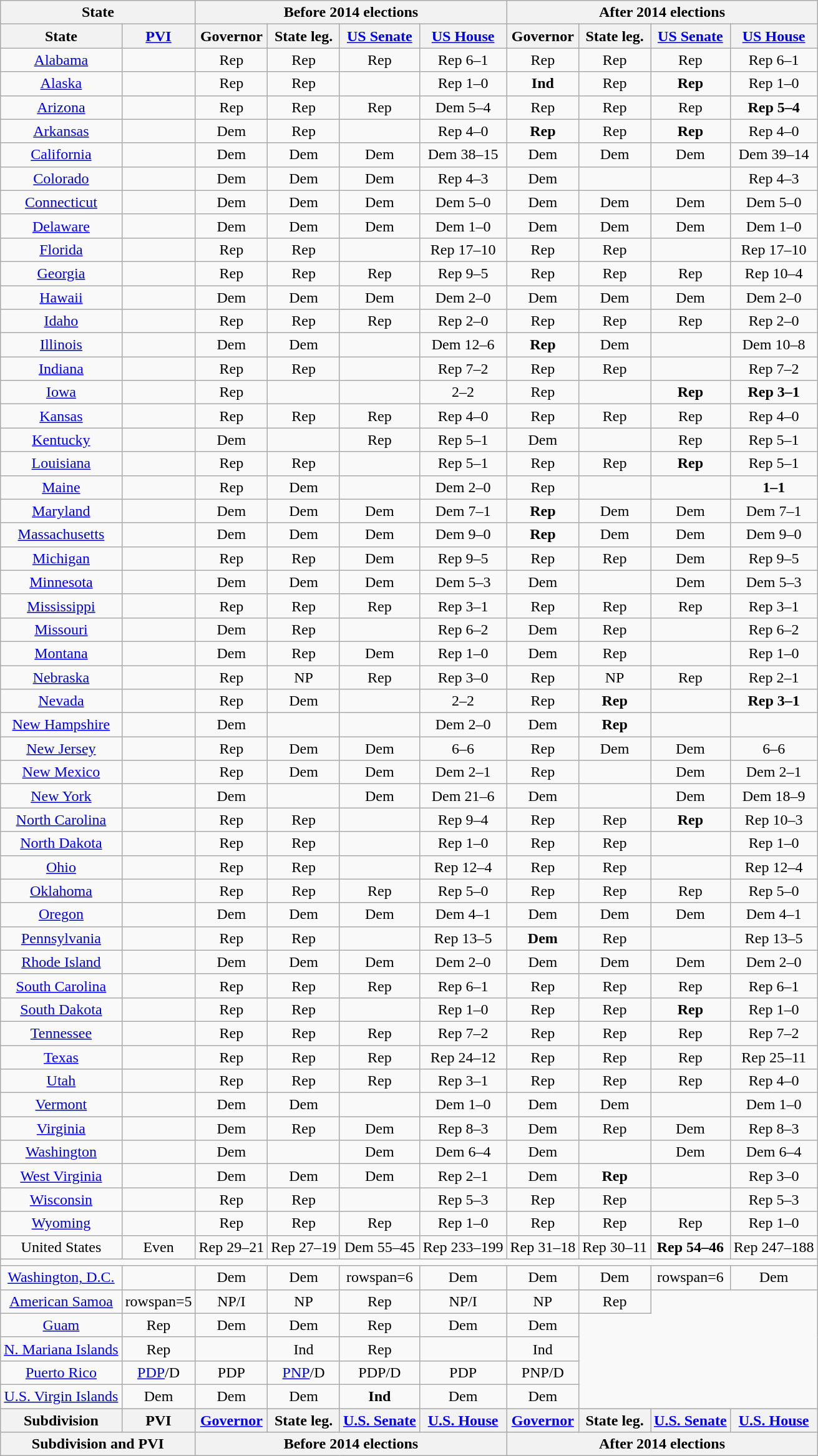<table class="wikitable sortable" style="text-align: center;">
<tr>
<th colspan=2>State</th>
<th colspan= 4>Before 2014 elections</th>
<th colspan= 4>After 2014 elections</th>
</tr>
<tr>
<th>State</th>
<th data-sort-type="number"><a href='#'>PVI</a></th>
<th>Governor</th>
<th>State leg.</th>
<th><a href='#'>US Senate</a></th>
<th><a href='#'>US House</a></th>
<th>Governor</th>
<th>State leg.</th>
<th><a href='#'>US Senate</a></th>
<th><a href='#'>US House</a></th>
</tr>
<tr>
<td><a href='#'>Alabama</a></td>
<td></td>
<td>Rep</td>
<td>Rep</td>
<td>Rep</td>
<td>Rep 6–1</td>
<td>Rep</td>
<td>Rep</td>
<td>Rep</td>
<td>Rep 6–1</td>
</tr>
<tr>
<td><a href='#'>Alaska</a></td>
<td></td>
<td>Rep</td>
<td>Rep</td>
<td></td>
<td>Rep 1–0</td>
<td><strong>Ind</strong></td>
<td>Rep</td>
<td><strong>Rep</strong></td>
<td>Rep 1–0</td>
</tr>
<tr>
<td><a href='#'>Arizona</a></td>
<td></td>
<td>Rep</td>
<td>Rep</td>
<td>Rep</td>
<td>Dem 5–4</td>
<td>Rep</td>
<td>Rep</td>
<td>Rep</td>
<td><strong>Rep 5–4</strong></td>
</tr>
<tr>
<td><a href='#'>Arkansas</a></td>
<td></td>
<td>Dem</td>
<td>Rep</td>
<td></td>
<td>Rep 4–0</td>
<td><strong>Rep</strong></td>
<td>Rep</td>
<td><strong>Rep</strong></td>
<td>Rep 4–0</td>
</tr>
<tr>
<td><a href='#'>California</a></td>
<td></td>
<td>Dem</td>
<td>Dem</td>
<td>Dem</td>
<td>Dem 38–15</td>
<td>Dem</td>
<td>Dem</td>
<td>Dem</td>
<td>Dem 39–14</td>
</tr>
<tr>
<td><a href='#'>Colorado</a></td>
<td></td>
<td>Dem</td>
<td>Dem</td>
<td>Dem</td>
<td>Rep 4–3</td>
<td>Dem</td>
<td></td>
<td></td>
<td>Rep 4–3</td>
</tr>
<tr>
<td><a href='#'>Connecticut</a></td>
<td></td>
<td>Dem</td>
<td>Dem</td>
<td>Dem</td>
<td>Dem 5–0</td>
<td>Dem</td>
<td>Dem</td>
<td>Dem</td>
<td>Dem 5–0</td>
</tr>
<tr>
<td><a href='#'>Delaware</a></td>
<td></td>
<td>Dem</td>
<td>Dem</td>
<td>Dem</td>
<td>Dem 1–0</td>
<td>Dem</td>
<td>Dem</td>
<td>Dem</td>
<td>Dem 1–0</td>
</tr>
<tr>
<td><a href='#'>Florida</a></td>
<td></td>
<td>Rep</td>
<td>Rep</td>
<td></td>
<td>Rep 17–10</td>
<td>Rep</td>
<td>Rep</td>
<td></td>
<td>Rep 17–10</td>
</tr>
<tr>
<td><a href='#'>Georgia</a></td>
<td></td>
<td>Rep</td>
<td>Rep</td>
<td>Rep</td>
<td>Rep 9–5</td>
<td>Rep</td>
<td>Rep</td>
<td>Rep</td>
<td>Rep 10–4</td>
</tr>
<tr>
<td><a href='#'>Hawaii</a></td>
<td></td>
<td>Dem</td>
<td>Dem</td>
<td>Dem</td>
<td>Dem 2–0</td>
<td>Dem</td>
<td>Dem</td>
<td>Dem</td>
<td>Dem 2–0</td>
</tr>
<tr>
<td><a href='#'>Idaho</a></td>
<td></td>
<td>Rep</td>
<td>Rep</td>
<td>Rep</td>
<td>Rep 2–0</td>
<td>Rep</td>
<td>Rep</td>
<td>Rep</td>
<td>Rep 2–0</td>
</tr>
<tr>
<td><a href='#'>Illinois</a></td>
<td></td>
<td>Dem</td>
<td>Dem</td>
<td></td>
<td>Dem 12–6</td>
<td><strong>Rep</strong></td>
<td>Dem</td>
<td></td>
<td>Dem 10–8</td>
</tr>
<tr>
<td><a href='#'>Indiana</a></td>
<td></td>
<td>Rep</td>
<td>Rep</td>
<td></td>
<td>Rep 7–2</td>
<td>Rep</td>
<td>Rep</td>
<td></td>
<td>Rep 7–2</td>
</tr>
<tr>
<td><a href='#'>Iowa</a></td>
<td></td>
<td>Rep</td>
<td></td>
<td></td>
<td> 2–2</td>
<td>Rep</td>
<td></td>
<td><strong>Rep</strong></td>
<td><strong>Rep 3–1</strong></td>
</tr>
<tr>
<td><a href='#'>Kansas</a></td>
<td></td>
<td>Rep</td>
<td>Rep</td>
<td>Rep</td>
<td>Rep 4–0</td>
<td>Rep</td>
<td>Rep</td>
<td>Rep</td>
<td>Rep 4–0</td>
</tr>
<tr>
<td><a href='#'>Kentucky</a></td>
<td></td>
<td>Dem</td>
<td></td>
<td>Rep</td>
<td>Rep 5–1</td>
<td>Dem</td>
<td></td>
<td>Rep</td>
<td>Rep 5–1</td>
</tr>
<tr>
<td><a href='#'>Louisiana</a></td>
<td></td>
<td>Rep</td>
<td>Rep</td>
<td></td>
<td>Rep 5–1</td>
<td>Rep</td>
<td>Rep</td>
<td><strong>Rep</strong></td>
<td>Rep 5–1</td>
</tr>
<tr>
<td><a href='#'>Maine</a></td>
<td></td>
<td>Rep</td>
<td>Dem</td>
<td></td>
<td>Dem 2–0</td>
<td>Rep</td>
<td></td>
<td></td>
<td><strong> 1–1</strong></td>
</tr>
<tr>
<td><a href='#'>Maryland</a></td>
<td></td>
<td>Dem</td>
<td>Dem</td>
<td>Dem</td>
<td>Dem 7–1</td>
<td><strong>Rep</strong></td>
<td>Dem</td>
<td>Dem</td>
<td>Dem 7–1</td>
</tr>
<tr>
<td><a href='#'>Massachusetts</a></td>
<td></td>
<td>Dem</td>
<td>Dem</td>
<td>Dem</td>
<td>Dem 9–0</td>
<td><strong>Rep</strong></td>
<td>Dem</td>
<td>Dem</td>
<td>Dem 9–0</td>
</tr>
<tr>
<td><a href='#'>Michigan</a></td>
<td></td>
<td>Rep</td>
<td>Rep</td>
<td>Dem</td>
<td>Rep 9–5</td>
<td>Rep</td>
<td>Rep</td>
<td>Dem</td>
<td>Rep 9–5</td>
</tr>
<tr>
<td><a href='#'>Minnesota</a></td>
<td></td>
<td>Dem</td>
<td>Dem</td>
<td>Dem</td>
<td>Dem 5–3</td>
<td>Dem</td>
<td></td>
<td>Dem</td>
<td>Dem 5–3</td>
</tr>
<tr>
<td><a href='#'>Mississippi</a></td>
<td></td>
<td>Rep</td>
<td>Rep</td>
<td>Rep</td>
<td>Rep 3–1</td>
<td>Rep</td>
<td>Rep</td>
<td>Rep</td>
<td>Rep 3–1</td>
</tr>
<tr>
<td><a href='#'>Missouri</a></td>
<td></td>
<td>Dem</td>
<td>Rep</td>
<td></td>
<td>Rep 6–2</td>
<td>Dem</td>
<td>Rep</td>
<td></td>
<td>Rep 6–2</td>
</tr>
<tr>
<td><a href='#'>Montana</a></td>
<td></td>
<td>Dem</td>
<td>Rep</td>
<td>Dem</td>
<td>Rep 1–0</td>
<td>Dem</td>
<td>Rep</td>
<td></td>
<td>Rep 1–0</td>
</tr>
<tr>
<td><a href='#'>Nebraska</a></td>
<td></td>
<td>Rep</td>
<td>NP</td>
<td>Rep</td>
<td>Rep 3–0</td>
<td>Rep</td>
<td>NP</td>
<td>Rep</td>
<td>Rep 2–1</td>
</tr>
<tr>
<td><a href='#'>Nevada</a></td>
<td></td>
<td>Rep</td>
<td>Dem</td>
<td></td>
<td> 2–2</td>
<td>Rep</td>
<td><strong>Rep</strong></td>
<td></td>
<td><strong>Rep 3–1</strong></td>
</tr>
<tr>
<td><a href='#'>New Hampshire</a></td>
<td></td>
<td>Dem</td>
<td></td>
<td></td>
<td>Dem 2–0</td>
<td>Dem</td>
<td><strong>Rep</strong></td>
<td></td>
<td></td>
</tr>
<tr>
<td><a href='#'>New Jersey</a></td>
<td></td>
<td>Rep</td>
<td>Dem</td>
<td>Dem</td>
<td> 6–6</td>
<td>Rep</td>
<td>Dem</td>
<td>Dem</td>
<td> 6–6</td>
</tr>
<tr>
<td><a href='#'>New Mexico</a></td>
<td></td>
<td>Rep</td>
<td>Dem</td>
<td>Dem</td>
<td>Dem 2–1</td>
<td>Rep</td>
<td></td>
<td>Dem</td>
<td>Dem 2–1</td>
</tr>
<tr>
<td><a href='#'>New York</a></td>
<td></td>
<td>Dem</td>
<td></td>
<td>Dem</td>
<td>Dem 21–6</td>
<td>Dem</td>
<td></td>
<td>Dem</td>
<td>Dem 18–9</td>
</tr>
<tr>
<td><a href='#'>North Carolina</a></td>
<td></td>
<td>Rep</td>
<td>Rep</td>
<td></td>
<td>Rep 9–4</td>
<td>Rep</td>
<td>Rep</td>
<td><strong>Rep</strong></td>
<td>Rep 10–3</td>
</tr>
<tr>
<td><a href='#'>North Dakota</a></td>
<td></td>
<td>Rep</td>
<td>Rep</td>
<td></td>
<td>Rep 1–0</td>
<td>Rep</td>
<td>Rep</td>
<td></td>
<td>Rep 1–0</td>
</tr>
<tr>
<td><a href='#'>Ohio</a></td>
<td></td>
<td>Rep</td>
<td>Rep</td>
<td></td>
<td>Rep 12–4</td>
<td>Rep</td>
<td>Rep</td>
<td></td>
<td>Rep 12–4</td>
</tr>
<tr>
<td><a href='#'>Oklahoma</a></td>
<td></td>
<td>Rep</td>
<td>Rep</td>
<td>Rep</td>
<td>Rep 5–0</td>
<td>Rep</td>
<td>Rep</td>
<td>Rep</td>
<td>Rep 5–0</td>
</tr>
<tr>
<td><a href='#'>Oregon</a></td>
<td></td>
<td>Dem</td>
<td>Dem</td>
<td>Dem</td>
<td>Dem 4–1</td>
<td>Dem</td>
<td>Dem</td>
<td>Dem</td>
<td>Dem 4–1</td>
</tr>
<tr>
<td><a href='#'>Pennsylvania</a></td>
<td></td>
<td>Rep</td>
<td>Rep</td>
<td></td>
<td>Rep 13–5</td>
<td><strong>Dem</strong></td>
<td>Rep</td>
<td></td>
<td>Rep 13–5</td>
</tr>
<tr>
<td><a href='#'>Rhode Island</a></td>
<td></td>
<td>Dem</td>
<td>Dem</td>
<td>Dem</td>
<td>Dem 2–0</td>
<td>Dem</td>
<td>Dem</td>
<td>Dem</td>
<td>Dem 2–0</td>
</tr>
<tr>
<td><a href='#'>South Carolina</a></td>
<td></td>
<td>Rep</td>
<td>Rep</td>
<td>Rep</td>
<td>Rep 6–1</td>
<td>Rep</td>
<td>Rep</td>
<td>Rep</td>
<td>Rep 6–1</td>
</tr>
<tr>
<td><a href='#'>South Dakota</a></td>
<td></td>
<td>Rep</td>
<td>Rep</td>
<td></td>
<td>Rep 1–0</td>
<td>Rep</td>
<td>Rep</td>
<td><strong>Rep</strong></td>
<td>Rep 1–0</td>
</tr>
<tr>
<td><a href='#'>Tennessee</a></td>
<td></td>
<td>Rep</td>
<td>Rep</td>
<td>Rep</td>
<td>Rep 7–2</td>
<td>Rep</td>
<td>Rep</td>
<td>Rep</td>
<td>Rep 7–2</td>
</tr>
<tr>
<td><a href='#'>Texas</a></td>
<td></td>
<td>Rep</td>
<td>Rep</td>
<td>Rep</td>
<td>Rep 24–12</td>
<td>Rep</td>
<td>Rep</td>
<td>Rep</td>
<td>Rep 25–11</td>
</tr>
<tr>
<td><a href='#'>Utah</a></td>
<td></td>
<td>Rep</td>
<td>Rep</td>
<td>Rep</td>
<td>Rep 3–1</td>
<td>Rep</td>
<td>Rep</td>
<td>Rep</td>
<td>Rep 4–0</td>
</tr>
<tr>
<td><a href='#'>Vermont</a></td>
<td></td>
<td>Dem</td>
<td>Dem</td>
<td></td>
<td>Dem 1–0</td>
<td>Dem</td>
<td>Dem</td>
<td></td>
<td>Dem 1–0</td>
</tr>
<tr>
<td><a href='#'>Virginia</a></td>
<td></td>
<td>Dem</td>
<td>Rep</td>
<td>Dem</td>
<td>Rep 8–3</td>
<td>Dem</td>
<td>Rep</td>
<td>Dem</td>
<td>Rep 8–3</td>
</tr>
<tr>
<td><a href='#'>Washington</a></td>
<td></td>
<td>Dem</td>
<td></td>
<td>Dem</td>
<td>Dem 6–4</td>
<td>Dem</td>
<td></td>
<td>Dem</td>
<td>Dem 6–4</td>
</tr>
<tr>
<td><a href='#'>West Virginia</a></td>
<td></td>
<td>Dem</td>
<td>Dem</td>
<td>Dem</td>
<td>Rep 2–1</td>
<td>Dem</td>
<td><strong>Rep</strong></td>
<td></td>
<td>Rep 3–0</td>
</tr>
<tr>
<td><a href='#'>Wisconsin</a></td>
<td></td>
<td>Rep</td>
<td>Rep</td>
<td></td>
<td>Rep 5–3</td>
<td>Rep</td>
<td>Rep</td>
<td></td>
<td>Rep 5–3</td>
</tr>
<tr>
<td><a href='#'>Wyoming</a></td>
<td></td>
<td>Rep</td>
<td>Rep</td>
<td>Rep</td>
<td>Rep 1–0</td>
<td>Rep</td>
<td>Rep</td>
<td>Rep</td>
<td>Rep 1–0</td>
</tr>
<tr class="sortbottom" |>
<td>United States</td>
<td>Even</td>
<td>Rep 29–21</td>
<td>Rep 27–19</td>
<td>Dem 55–45</td>
<td>Rep 233–199</td>
<td>Rep 31–18</td>
<td>Rep 30–11</td>
<td><strong>Rep 54–46</strong></td>
<td>Rep 247–188</td>
</tr>
<tr class="sortbottom">
<td colspan=11></td>
</tr>
<tr class="sortbottom" |>
<td><a href='#'>Washington, D.C.</a></td>
<td></td>
<td>Dem</td>
<td>Dem</td>
<td>rowspan=6 </td>
<td>Dem</td>
<td>Dem</td>
<td>Dem</td>
<td>rowspan=6 </td>
<td>Dem</td>
</tr>
<tr class="sortbottom" |>
<td><a href='#'>American Samoa</a></td>
<td>rowspan=5 </td>
<td>NP/I</td>
<td>NP</td>
<td>Rep</td>
<td>NP/I</td>
<td>NP</td>
<td>Rep</td>
</tr>
<tr class="sortbottom" |>
<td><a href='#'>Guam</a></td>
<td>Rep</td>
<td>Dem</td>
<td>Dem</td>
<td>Rep</td>
<td>Dem</td>
<td>Dem</td>
</tr>
<tr class="sortbottom" |>
<td><a href='#'>N. Mariana Islands</a></td>
<td>Rep</td>
<td></td>
<td>Ind</td>
<td>Rep</td>
<td></td>
<td>Ind</td>
</tr>
<tr class="sortbottom" |>
<td><a href='#'>Puerto Rico</a></td>
<td><a href='#'>PDP</a>/D</td>
<td>PDP</td>
<td><a href='#'>PNP</a>/D</td>
<td>PDP/D</td>
<td>PDP</td>
<td>PNP/D</td>
</tr>
<tr class="sortbottom" |>
<td><a href='#'>U.S. Virgin Islands</a></td>
<td>Dem</td>
<td>Dem</td>
<td>Dem</td>
<td><strong>Ind</strong></td>
<td>Dem</td>
<td>Dem</td>
</tr>
<tr>
<th>Subdivision</th>
<th>PVI</th>
<th><a href='#'>Governor</a></th>
<th>State leg.</th>
<th><a href='#'>U.S. Senate</a></th>
<th><a href='#'>U.S. House</a></th>
<th><a href='#'>Governor</a></th>
<th>State leg.</th>
<th><a href='#'>U.S. Senate</a></th>
<th><a href='#'>U.S. House</a></th>
</tr>
<tr>
<th colspan=2>Subdivision and PVI</th>
<th colspan= 4>Before 2014 elections</th>
<th colspan= 4>After 2014 elections</th>
</tr>
</table>
